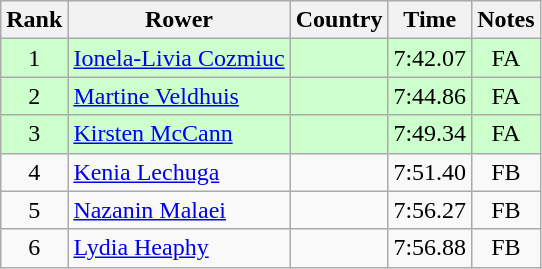<table class="wikitable" style="text-align:center">
<tr>
<th>Rank</th>
<th>Rower</th>
<th>Country</th>
<th>Time</th>
<th>Notes</th>
</tr>
<tr bgcolor=ccffcc>
<td>1</td>
<td align="left"><a href='#'>Ionela-Livia Cozmiuc</a></td>
<td align="left"></td>
<td>7:42.07</td>
<td>FA</td>
</tr>
<tr bgcolor=ccffcc>
<td>2</td>
<td align="left"><a href='#'>Martine Veldhuis</a></td>
<td align="left"></td>
<td>7:44.86</td>
<td>FA</td>
</tr>
<tr bgcolor=ccffcc>
<td>3</td>
<td align="left"><a href='#'>Kirsten McCann</a></td>
<td align="left"></td>
<td>7:49.34</td>
<td>FA</td>
</tr>
<tr>
<td>4</td>
<td align="left"><a href='#'>Kenia Lechuga</a></td>
<td align="left"></td>
<td>7:51.40</td>
<td>FB</td>
</tr>
<tr>
<td>5</td>
<td align="left"><a href='#'>Nazanin Malaei</a></td>
<td align="left"></td>
<td>7:56.27</td>
<td>FB</td>
</tr>
<tr>
<td>6</td>
<td align="left"><a href='#'>Lydia Heaphy</a></td>
<td align="left"></td>
<td>7:56.88</td>
<td>FB</td>
</tr>
</table>
